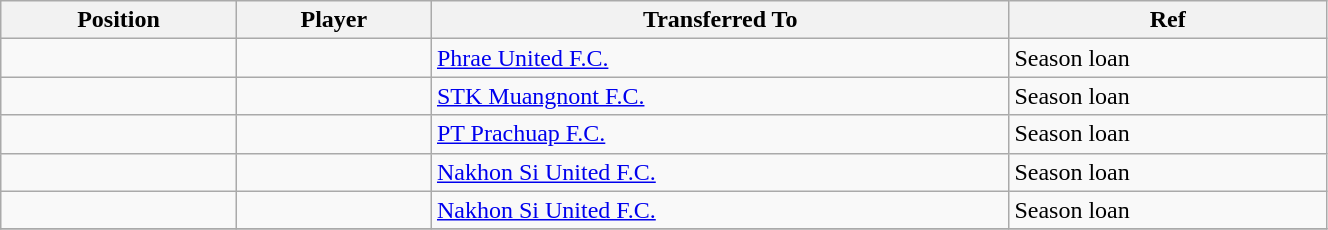<table class="wikitable sortable" style="width:70%; text-align:center; font-size:100%; text-align:left;">
<tr>
<th>Position</th>
<th>Player</th>
<th>Transferred To</th>
<th>Ref</th>
</tr>
<tr>
<td></td>
<td></td>
<td> <a href='#'>Phrae United F.C.</a></td>
<td>Season loan </td>
</tr>
<tr>
<td></td>
<td></td>
<td> <a href='#'>STK Muangnont F.C.</a></td>
<td>Season loan </td>
</tr>
<tr>
<td></td>
<td></td>
<td> <a href='#'>PT Prachuap F.C.</a></td>
<td>Season loan </td>
</tr>
<tr>
<td></td>
<td></td>
<td> <a href='#'>Nakhon Si United F.C.</a></td>
<td>Season loan </td>
</tr>
<tr>
<td></td>
<td></td>
<td> <a href='#'>Nakhon Si United F.C.</a></td>
<td>Season loan </td>
</tr>
<tr>
</tr>
</table>
